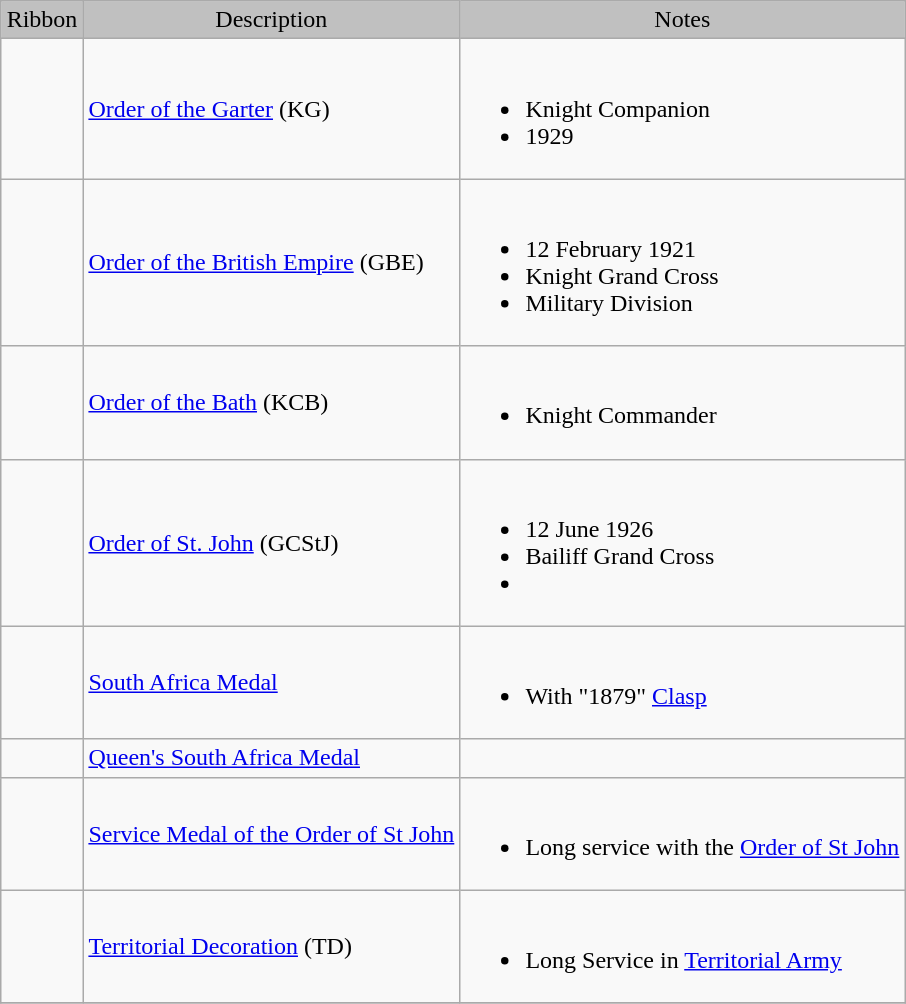<table class="wikitable" style="margin:auto;">
<tr style="background:silver;" align="center">
<td>Ribbon</td>
<td>Description</td>
<td>Notes</td>
</tr>
<tr>
<td></td>
<td><a href='#'>Order of the Garter</a> (KG)</td>
<td><br><ul><li>Knight Companion</li><li>1929</li></ul></td>
</tr>
<tr>
<td></td>
<td><a href='#'>Order of the British Empire</a> (GBE)</td>
<td><br><ul><li>12 February 1921</li><li>Knight Grand Cross</li><li>Military Division</li></ul></td>
</tr>
<tr>
<td></td>
<td><a href='#'>Order of the Bath</a> (KCB)</td>
<td><br><ul><li>Knight Commander</li></ul></td>
</tr>
<tr>
<td></td>
<td><a href='#'>Order of St. John</a> (GCStJ)</td>
<td><br><ul><li>12 June 1926</li><li>Bailiff Grand Cross</li><li></li></ul></td>
</tr>
<tr>
<td></td>
<td><a href='#'>South Africa Medal</a></td>
<td><br><ul><li>With "1879" <a href='#'>Clasp</a></li></ul></td>
</tr>
<tr>
<td></td>
<td><a href='#'>Queen's South Africa Medal</a></td>
<td></td>
</tr>
<tr>
<td></td>
<td><a href='#'>Service Medal of the Order of St John</a></td>
<td><br><ul><li>Long service with the <a href='#'>Order of St John</a></li></ul></td>
</tr>
<tr>
<td></td>
<td><a href='#'>Territorial Decoration</a> (TD)</td>
<td><br><ul><li>Long Service in <a href='#'>Territorial Army</a></li></ul></td>
</tr>
<tr>
</tr>
</table>
